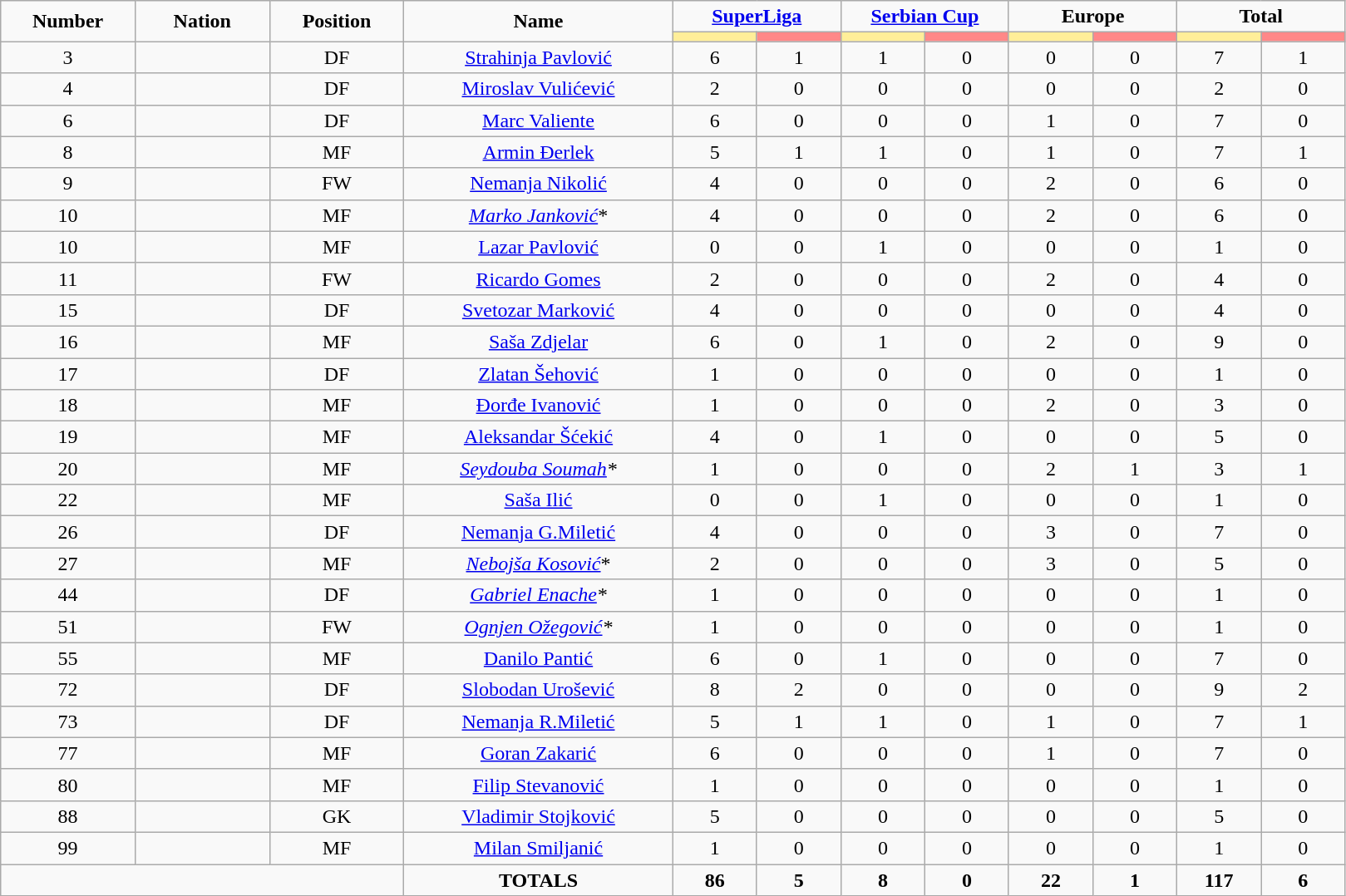<table class="wikitable" style="font-size: 100%; text-align: center;">
<tr>
<td rowspan="2" width="10%" align="center"><strong>Number</strong></td>
<td rowspan="2" width="10%" align="center"><strong>Nation</strong></td>
<td rowspan="2" width="10%" align="center"><strong>Position</strong></td>
<td rowspan="2" width="20%" align="center"><strong>Name</strong></td>
<td colspan="2" align="center"><strong><a href='#'>SuperLiga</a></strong></td>
<td colspan="2" align="center"><strong><a href='#'>Serbian Cup</a></strong></td>
<td colspan="2" align="center"><strong>Europe</strong></td>
<td colspan="2" align="center"><strong>Total</strong></td>
</tr>
<tr>
<th width=60 style="background: #FFEE99"></th>
<th width=60 style="background: #FF8888"></th>
<th width=60 style="background: #FFEE99"></th>
<th width=60 style="background: #FF8888"></th>
<th width=60 style="background: #FFEE99"></th>
<th width=60 style="background: #FF8888"></th>
<th width=60 style="background: #FFEE99"></th>
<th width=60 style="background: #FF8888"></th>
</tr>
<tr>
<td>3</td>
<td></td>
<td>DF</td>
<td><a href='#'>Strahinja Pavlović</a></td>
<td>6</td>
<td>1</td>
<td>1</td>
<td>0</td>
<td>0</td>
<td>0</td>
<td>7</td>
<td>1</td>
</tr>
<tr>
<td>4</td>
<td></td>
<td>DF</td>
<td><a href='#'>Miroslav Vulićević</a></td>
<td>2</td>
<td>0</td>
<td>0</td>
<td>0</td>
<td>0</td>
<td>0</td>
<td>2</td>
<td>0</td>
</tr>
<tr>
<td>6</td>
<td></td>
<td>DF</td>
<td><a href='#'>Marc Valiente</a></td>
<td>6</td>
<td>0</td>
<td>0</td>
<td>0</td>
<td>1</td>
<td>0</td>
<td>7</td>
<td>0</td>
</tr>
<tr>
<td>8</td>
<td></td>
<td>MF</td>
<td><a href='#'>Armin Đerlek</a></td>
<td>5</td>
<td>1</td>
<td>1</td>
<td>0</td>
<td>1</td>
<td>0</td>
<td>7</td>
<td>1</td>
</tr>
<tr>
<td>9</td>
<td></td>
<td>FW</td>
<td><a href='#'>Nemanja Nikolić</a></td>
<td>4</td>
<td>0</td>
<td>0</td>
<td>0</td>
<td>2</td>
<td>0</td>
<td>6</td>
<td>0</td>
</tr>
<tr>
<td>10</td>
<td></td>
<td>MF</td>
<td><em><a href='#'>Marko Janković</a></em>*</td>
<td>4</td>
<td>0</td>
<td>0</td>
<td>0</td>
<td>2</td>
<td>0</td>
<td>6</td>
<td>0</td>
</tr>
<tr>
<td>10</td>
<td></td>
<td>MF</td>
<td><a href='#'>Lazar Pavlović</a></td>
<td>0</td>
<td>0</td>
<td>1</td>
<td>0</td>
<td>0</td>
<td>0</td>
<td>1</td>
<td>0</td>
</tr>
<tr>
<td>11</td>
<td></td>
<td>FW</td>
<td><a href='#'>Ricardo Gomes</a></td>
<td>2</td>
<td>0</td>
<td>0</td>
<td>0</td>
<td>2</td>
<td>0</td>
<td>4</td>
<td>0</td>
</tr>
<tr>
<td>15</td>
<td></td>
<td>DF</td>
<td><a href='#'>Svetozar Marković</a></td>
<td>4</td>
<td>0</td>
<td>0</td>
<td>0</td>
<td>0</td>
<td>0</td>
<td>4</td>
<td>0</td>
</tr>
<tr>
<td>16</td>
<td></td>
<td>MF</td>
<td><a href='#'>Saša Zdjelar</a></td>
<td>6</td>
<td>0</td>
<td>1</td>
<td>0</td>
<td>2</td>
<td>0</td>
<td>9</td>
<td>0</td>
</tr>
<tr>
<td>17</td>
<td></td>
<td>DF</td>
<td><a href='#'>Zlatan Šehović</a></td>
<td>1</td>
<td>0</td>
<td>0</td>
<td>0</td>
<td>0</td>
<td>0</td>
<td>1</td>
<td>0</td>
</tr>
<tr>
<td>18</td>
<td></td>
<td>MF</td>
<td><a href='#'>Đorđe Ivanović</a></td>
<td>1</td>
<td>0</td>
<td>0</td>
<td>0</td>
<td>2</td>
<td>0</td>
<td>3</td>
<td>0</td>
</tr>
<tr>
<td>19</td>
<td></td>
<td>MF</td>
<td><a href='#'>Aleksandar Šćekić</a></td>
<td>4</td>
<td>0</td>
<td>1</td>
<td>0</td>
<td>0</td>
<td>0</td>
<td>5</td>
<td>0</td>
</tr>
<tr>
<td>20</td>
<td></td>
<td>MF</td>
<td><em><a href='#'>Seydouba Soumah</a>*</em></td>
<td>1</td>
<td>0</td>
<td>0</td>
<td>0</td>
<td>2</td>
<td>1</td>
<td>3</td>
<td>1</td>
</tr>
<tr>
<td>22</td>
<td></td>
<td>MF</td>
<td><a href='#'>Saša Ilić</a></td>
<td>0</td>
<td>0</td>
<td>1</td>
<td>0</td>
<td>0</td>
<td>0</td>
<td>1</td>
<td>0</td>
</tr>
<tr>
<td>26</td>
<td></td>
<td>DF</td>
<td><a href='#'>Nemanja G.Miletić</a></td>
<td>4</td>
<td>0</td>
<td>0</td>
<td>0</td>
<td>3</td>
<td>0</td>
<td>7</td>
<td>0</td>
</tr>
<tr>
<td>27</td>
<td></td>
<td>MF</td>
<td><em><a href='#'>Nebojša Kosović</a></em>*</td>
<td>2</td>
<td>0</td>
<td>0</td>
<td>0</td>
<td>3</td>
<td>0</td>
<td>5</td>
<td>0</td>
</tr>
<tr>
<td>44</td>
<td></td>
<td>DF</td>
<td><em><a href='#'>Gabriel Enache</a>*</em></td>
<td>1</td>
<td>0</td>
<td>0</td>
<td>0</td>
<td>0</td>
<td>0</td>
<td>1</td>
<td>0</td>
</tr>
<tr>
<td>51</td>
<td></td>
<td>FW</td>
<td><em><a href='#'>Ognjen Ožegović</a>*</em></td>
<td>1</td>
<td>0</td>
<td>0</td>
<td>0</td>
<td>0</td>
<td>0</td>
<td>1</td>
<td>0</td>
</tr>
<tr>
<td>55</td>
<td></td>
<td>MF</td>
<td><a href='#'>Danilo Pantić</a></td>
<td>6</td>
<td>0</td>
<td>1</td>
<td>0</td>
<td>0</td>
<td>0</td>
<td>7</td>
<td>0</td>
</tr>
<tr>
<td>72</td>
<td></td>
<td>DF</td>
<td><a href='#'>Slobodan Urošević</a></td>
<td>8</td>
<td>2</td>
<td>0</td>
<td>0</td>
<td>0</td>
<td>0</td>
<td>9</td>
<td>2</td>
</tr>
<tr>
<td>73</td>
<td></td>
<td>DF</td>
<td><a href='#'>Nemanja R.Miletić</a></td>
<td>5</td>
<td>1</td>
<td>1</td>
<td>0</td>
<td>1</td>
<td>0</td>
<td>7</td>
<td>1</td>
</tr>
<tr>
<td>77</td>
<td></td>
<td>MF</td>
<td><a href='#'>Goran Zakarić</a></td>
<td>6</td>
<td>0</td>
<td>0</td>
<td>0</td>
<td>1</td>
<td>0</td>
<td>7</td>
<td>0</td>
</tr>
<tr>
<td>80</td>
<td></td>
<td>MF</td>
<td><a href='#'>Filip Stevanović</a></td>
<td>1</td>
<td>0</td>
<td>0</td>
<td>0</td>
<td>0</td>
<td>0</td>
<td>1</td>
<td>0</td>
</tr>
<tr>
<td>88</td>
<td></td>
<td>GK</td>
<td><a href='#'>Vladimir Stojković</a></td>
<td>5</td>
<td>0</td>
<td>0</td>
<td>0</td>
<td>0</td>
<td>0</td>
<td>5</td>
<td>0</td>
</tr>
<tr>
<td>99</td>
<td></td>
<td>MF</td>
<td><a href='#'>Milan Smiljanić</a></td>
<td>1</td>
<td>0</td>
<td>0</td>
<td>0</td>
<td>0</td>
<td>0</td>
<td>1</td>
<td>0</td>
</tr>
<tr>
<td colspan="3"></td>
<td><strong>TOTALS</strong></td>
<td><strong>86</strong></td>
<td><strong>5</strong></td>
<td><strong>8</strong></td>
<td><strong>0</strong></td>
<td><strong>22</strong></td>
<td><strong>1</strong></td>
<td><strong>117</strong></td>
<td><strong>6</strong></td>
</tr>
</table>
